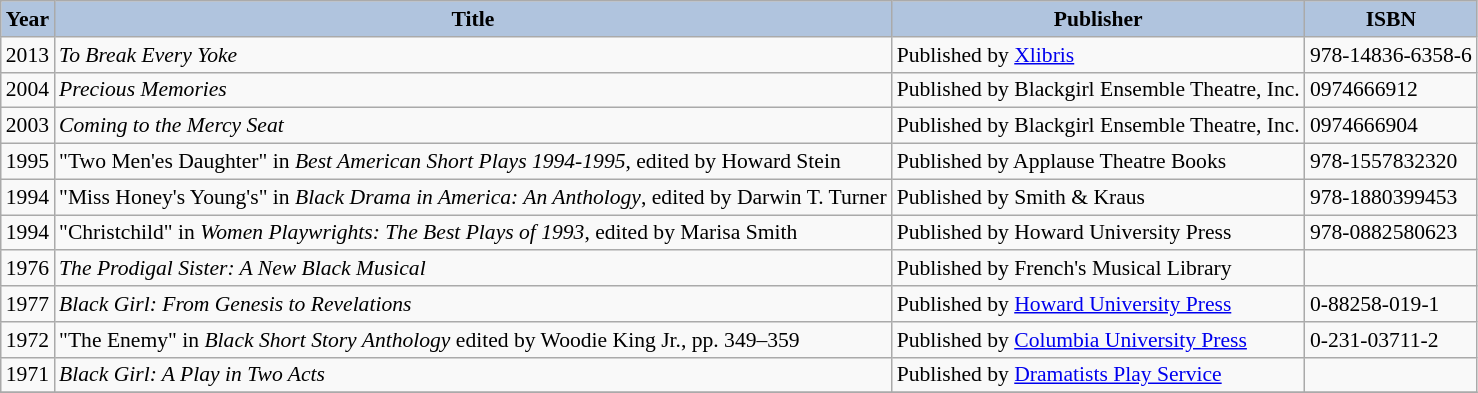<table class="wikitable" style="font-size:90%;">
<tr>
<th style="background:#B0C4DE;">Year</th>
<th style="background:#B0C4DE;">Title</th>
<th style="background:#B0C4DE;">Publisher</th>
<th style="background:#B0C4DE;">ISBN</th>
</tr>
<tr>
<td>2013</td>
<td><em>To Break Every Yoke</em></td>
<td>Published by <a href='#'>Xlibris</a></td>
<td>978-14836-6358-6</td>
</tr>
<tr>
<td>2004</td>
<td><em>Precious Memories</em></td>
<td>Published by Blackgirl Ensemble Theatre, Inc.</td>
<td>0974666912</td>
</tr>
<tr>
<td>2003</td>
<td><em>Coming to the Mercy Seat</em></td>
<td>Published by Blackgirl Ensemble Theatre, Inc.</td>
<td>0974666904</td>
</tr>
<tr>
<td>1995</td>
<td>"Two Men'es Daughter" in <em>Best American Short Plays 1994-1995</em>, edited by Howard Stein</td>
<td>Published by Applause Theatre Books</td>
<td>978-1557832320</td>
</tr>
<tr>
<td>1994</td>
<td>"Miss Honey's Young's" in <em>Black Drama in America: An Anthology</em>, edited by Darwin T. Turner</td>
<td>Published by Smith & Kraus</td>
<td>978-1880399453</td>
</tr>
<tr>
<td>1994</td>
<td>"Christchild" in <em>Women Playwrights: The Best Plays of 1993</em>, edited by Marisa Smith</td>
<td>Published by Howard University Press</td>
<td>978-0882580623</td>
</tr>
<tr>
<td>1976</td>
<td><em>The Prodigal Sister: A New Black Musical</em></td>
<td>Published by French's Musical Library</td>
</tr>
<tr>
<td>1977</td>
<td><em>Black Girl: From Genesis to Revelations</em></td>
<td>Published by <a href='#'>Howard University Press</a></td>
<td>0-88258-019-1</td>
</tr>
<tr>
<td>1972</td>
<td>"The Enemy" in <em>Black Short Story Anthology</em> edited by Woodie King Jr., pp. 349–359</td>
<td>Published by <a href='#'>Columbia University Press</a></td>
<td>0-231-03711-2</td>
</tr>
<tr>
<td>1971</td>
<td><em>Black Girl: A Play in Two Acts</em></td>
<td>Published by <a href='#'>Dramatists Play Service</a></td>
<td></td>
</tr>
<tr>
</tr>
</table>
